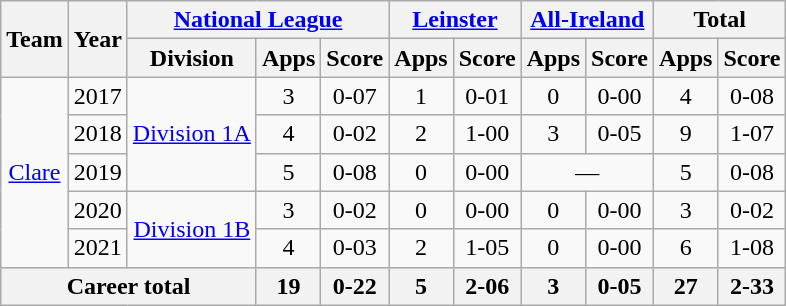<table class="wikitable" style="text-align:center">
<tr>
<th rowspan="2">Team</th>
<th rowspan="2">Year</th>
<th colspan="3"><a href='#'>National League</a></th>
<th colspan="2"><a href='#'>Leinster</a></th>
<th colspan="2"><a href='#'>All-Ireland</a></th>
<th colspan="2">Total</th>
</tr>
<tr>
<th>Division</th>
<th>Apps</th>
<th>Score</th>
<th>Apps</th>
<th>Score</th>
<th>Apps</th>
<th>Score</th>
<th>Apps</th>
<th>Score</th>
</tr>
<tr>
<td rowspan="5"><a href='#'>Clare</a></td>
<td>2017</td>
<td rowspan="3"><a href='#'>Division 1A</a></td>
<td>3</td>
<td>0-07</td>
<td>1</td>
<td>0-01</td>
<td>0</td>
<td>0-00</td>
<td>4</td>
<td>0-08</td>
</tr>
<tr>
<td>2018</td>
<td>4</td>
<td>0-02</td>
<td>2</td>
<td>1-00</td>
<td>3</td>
<td>0-05</td>
<td>9</td>
<td>1-07</td>
</tr>
<tr>
<td>2019</td>
<td>5</td>
<td>0-08</td>
<td>0</td>
<td>0-00</td>
<td colspan=2>—</td>
<td>5</td>
<td>0-08</td>
</tr>
<tr>
<td>2020</td>
<td rowspan="2"><a href='#'>Division 1B</a></td>
<td>3</td>
<td>0-02</td>
<td>0</td>
<td>0-00</td>
<td>0</td>
<td>0-00</td>
<td>3</td>
<td>0-02</td>
</tr>
<tr>
<td>2021</td>
<td>4</td>
<td>0-03</td>
<td>2</td>
<td>1-05</td>
<td>0</td>
<td>0-00</td>
<td>6</td>
<td>1-08</td>
</tr>
<tr>
<th colspan="3">Career total</th>
<th>19</th>
<th>0-22</th>
<th>5</th>
<th>2-06</th>
<th>3</th>
<th>0-05</th>
<th>27</th>
<th>2-33</th>
</tr>
</table>
